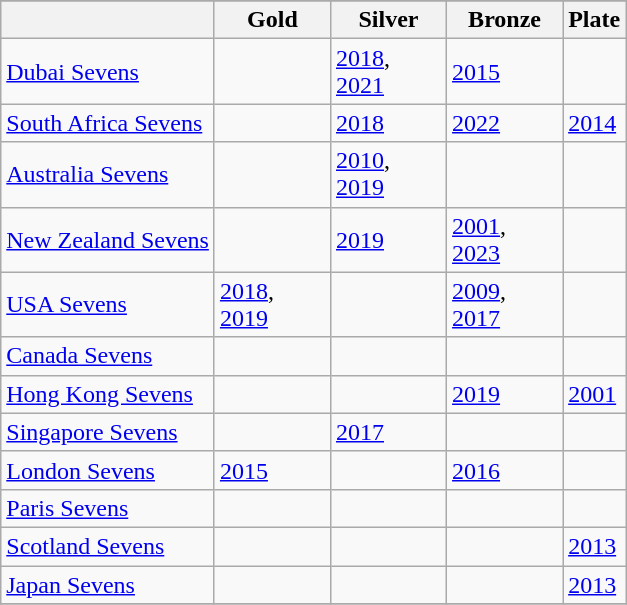<table class="wikitable sortable">
<tr>
</tr>
<tr>
<th></th>
<th width=70px>Gold</th>
<th width=70px>Silver</th>
<th width=70px>Bronze</th>
<th>Plate</th>
</tr>
<tr>
<td><a href='#'>Dubai Sevens</a></td>
<td></td>
<td><a href='#'>2018</a>, <a href='#'>2021</a></td>
<td><a href='#'>2015</a></td>
<td></td>
</tr>
<tr>
<td><a href='#'>South Africa Sevens</a></td>
<td></td>
<td><a href='#'>2018</a></td>
<td><a href='#'>2022</a></td>
<td><a href='#'>2014</a></td>
</tr>
<tr>
<td><a href='#'>Australia Sevens</a></td>
<td></td>
<td><a href='#'>2010</a>, <a href='#'>2019</a></td>
<td></td>
<td></td>
</tr>
<tr>
<td><a href='#'>New Zealand Sevens</a></td>
<td></td>
<td><a href='#'>2019</a></td>
<td><a href='#'>2001</a>, <a href='#'>2023</a></td>
<td></td>
</tr>
<tr>
<td><a href='#'>USA Sevens</a></td>
<td><a href='#'>2018</a>, <a href='#'>2019</a></td>
<td></td>
<td><a href='#'>2009</a>, <a href='#'>2017</a></td>
<td></td>
</tr>
<tr>
<td><a href='#'>Canada Sevens</a></td>
<td></td>
<td></td>
<td></td>
<td></td>
</tr>
<tr>
<td><a href='#'>Hong Kong Sevens</a></td>
<td></td>
<td></td>
<td><a href='#'>2019</a></td>
<td><a href='#'>2001</a></td>
</tr>
<tr>
<td><a href='#'>Singapore Sevens</a></td>
<td></td>
<td><a href='#'>2017</a></td>
<td></td>
<td></td>
</tr>
<tr>
<td><a href='#'>London Sevens</a></td>
<td><a href='#'>2015</a></td>
<td></td>
<td><a href='#'>2016</a></td>
<td></td>
</tr>
<tr>
<td><a href='#'>Paris Sevens</a></td>
<td></td>
<td></td>
<td></td>
<td></td>
</tr>
<tr>
<td><a href='#'>Scotland Sevens</a></td>
<td></td>
<td></td>
<td></td>
<td><a href='#'>2013</a></td>
</tr>
<tr>
<td><a href='#'>Japan Sevens</a></td>
<td></td>
<td></td>
<td></td>
<td><a href='#'>2013</a></td>
</tr>
<tr>
</tr>
</table>
